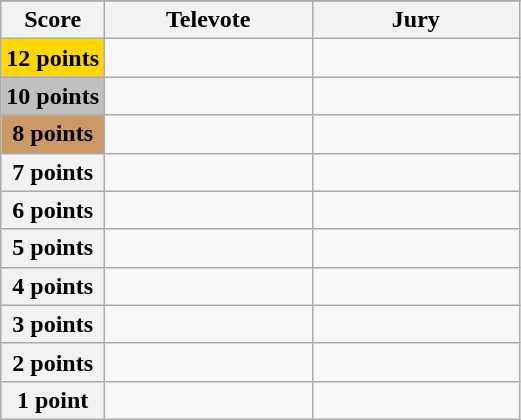<table class="wikitable">
<tr>
</tr>
<tr>
<th scope="col" width="20%">Score</th>
<th scope="col" width="40%">Televote</th>
<th scope="col" width="40%">Jury</th>
</tr>
<tr>
<th scope="row" style="background:gold">12 points</th>
<td></td>
<td></td>
</tr>
<tr>
<th scope="row" style="background:silver">10 points</th>
<td></td>
<td></td>
</tr>
<tr>
<th scope="row" style="background:#CC9966">8 points</th>
<td></td>
<td></td>
</tr>
<tr>
<th scope="row">7 points</th>
<td></td>
<td></td>
</tr>
<tr>
<th scope="row">6 points</th>
<td></td>
<td></td>
</tr>
<tr>
<th scope="row">5 points</th>
<td></td>
<td></td>
</tr>
<tr>
<th scope="row">4 points</th>
<td></td>
<td></td>
</tr>
<tr>
<th scope="row">3 points</th>
<td></td>
<td></td>
</tr>
<tr>
<th scope="row">2 points</th>
<td></td>
<td></td>
</tr>
<tr>
<th scope="row">1 point</th>
<td></td>
<td></td>
</tr>
</table>
